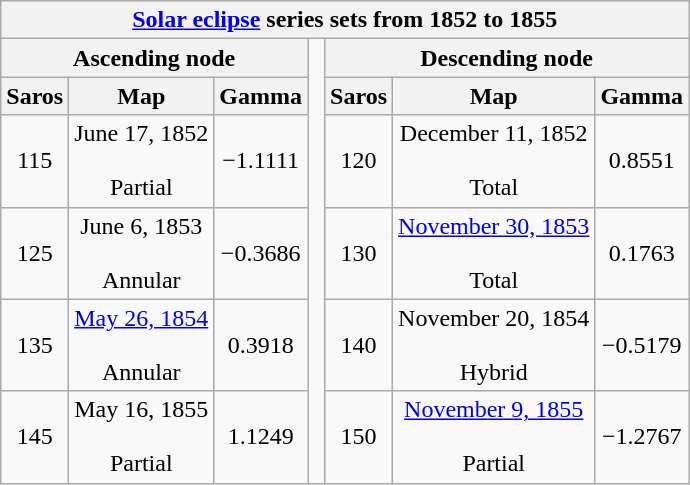<table class="wikitable mw-collapsible mw-collapsed">
<tr>
<th class="nowrap" colspan="7"><a href='#'>Solar eclipse</a> series sets from 1852 to 1855</th>
</tr>
<tr>
<th scope="col" colspan="3">Ascending node</th>
<td rowspan="6"> </td>
<th scope="col" colspan="3">Descending node</th>
</tr>
<tr style="text-align: center;">
<th scope="col">Saros</th>
<th scope="col">Map</th>
<th scope="col">Gamma</th>
<th scope="col">Saros</th>
<th scope="col">Map</th>
<th scope="col">Gamma</th>
</tr>
<tr style="text-align: center;">
<td>115</td>
<td>June 17, 1852<br><br>Partial</td>
<td>−1.1111</td>
<td>120</td>
<td>December 11, 1852<br><br>Total</td>
<td>0.8551</td>
</tr>
<tr style="text-align: center;">
<td>125</td>
<td>June 6, 1853<br><br>Annular</td>
<td>−0.3686</td>
<td>130</td>
<td><a href='#'>November 30, 1853</a><br><br>Total</td>
<td>0.1763</td>
</tr>
<tr style="text-align: center;">
<td>135</td>
<td><a href='#'>May 26, 1854</a><br><br>Annular</td>
<td>0.3918</td>
<td>140</td>
<td>November 20, 1854<br><br>Hybrid</td>
<td>−0.5179</td>
</tr>
<tr style="text-align: center;">
<td>145</td>
<td>May 16, 1855<br><br>Partial</td>
<td>1.1249</td>
<td>150</td>
<td><a href='#'>November 9, 1855</a><br><br>Partial</td>
<td>−1.2767</td>
</tr>
</table>
